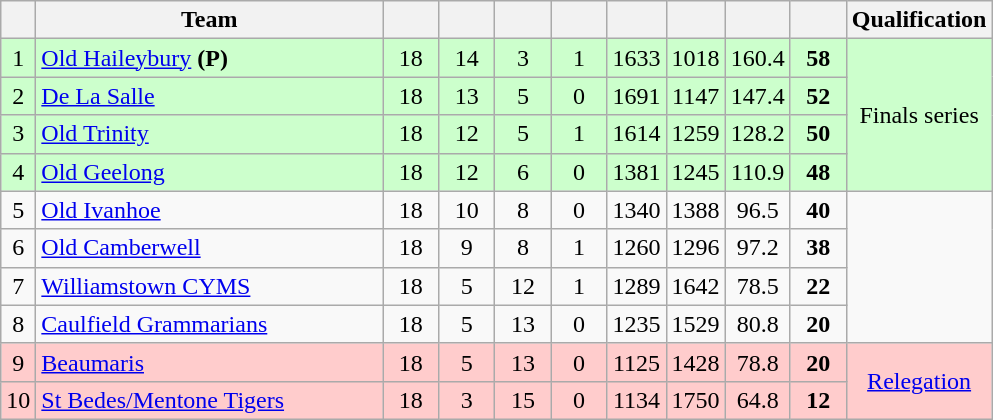<table class="wikitable" style="text-align:center; margin-bottom:0">
<tr>
<th style="width:10px"></th>
<th style="width:35%;">Team</th>
<th style="width:30px;"></th>
<th style="width:30px;"></th>
<th style="width:30px;"></th>
<th style="width:30px;"></th>
<th style="width:30px;"></th>
<th style="width:30px;"></th>
<th style="width:30px;"></th>
<th style="width:30px;"></th>
<th>Qualification</th>
</tr>
<tr style="background:#ccffcc;">
<td>1</td>
<td style="text-align:left;"><a href='#'>Old Haileybury</a> <strong>(P)</strong></td>
<td>18</td>
<td>14</td>
<td>3</td>
<td>1</td>
<td>1633</td>
<td>1018</td>
<td>160.4</td>
<td><strong>58</strong></td>
<td rowspan=4>Finals series</td>
</tr>
<tr style="background:#ccffcc;">
<td>2</td>
<td style="text-align:left;"><a href='#'>De La Salle</a></td>
<td>18</td>
<td>13</td>
<td>5</td>
<td>0</td>
<td>1691</td>
<td>1147</td>
<td>147.4</td>
<td><strong>52</strong></td>
</tr>
<tr style="background:#ccffcc;">
<td>3</td>
<td style="text-align:left;"><a href='#'>Old Trinity</a></td>
<td>18</td>
<td>12</td>
<td>5</td>
<td>1</td>
<td>1614</td>
<td>1259</td>
<td>128.2</td>
<td><strong>50</strong></td>
</tr>
<tr style="background:#ccffcc;">
<td>4</td>
<td style="text-align:left;"><a href='#'>Old Geelong</a></td>
<td>18</td>
<td>12</td>
<td>6</td>
<td>0</td>
<td>1381</td>
<td>1245</td>
<td>110.9</td>
<td><strong>48</strong></td>
</tr>
<tr>
<td>5</td>
<td style="text-align:left;"><a href='#'>Old Ivanhoe</a></td>
<td>18</td>
<td>10</td>
<td>8</td>
<td>0</td>
<td>1340</td>
<td>1388</td>
<td>96.5</td>
<td><strong>40</strong></td>
</tr>
<tr>
<td>6</td>
<td style="text-align:left;"><a href='#'>Old Camberwell</a></td>
<td>18</td>
<td>9</td>
<td>8</td>
<td>1</td>
<td>1260</td>
<td>1296</td>
<td>97.2</td>
<td><strong>38</strong></td>
</tr>
<tr>
<td>7</td>
<td style="text-align:left;"><a href='#'>Williamstown CYMS</a></td>
<td>18</td>
<td>5</td>
<td>12</td>
<td>1</td>
<td>1289</td>
<td>1642</td>
<td>78.5</td>
<td><strong>22</strong></td>
</tr>
<tr>
<td>8</td>
<td style="text-align:left;"><a href='#'>Caulfield Grammarians</a></td>
<td>18</td>
<td>5</td>
<td>13</td>
<td>0</td>
<td>1235</td>
<td>1529</td>
<td>80.8</td>
<td><strong>20</strong></td>
</tr>
<tr style="background:#FFCCCC;">
<td>9</td>
<td style="text-align:left;"><a href='#'>Beaumaris</a></td>
<td>18</td>
<td>5</td>
<td>13</td>
<td>0</td>
<td>1125</td>
<td>1428</td>
<td>78.8</td>
<td><strong>20</strong></td>
<td rowspan=2><a href='#'>Relegation</a></td>
</tr>
<tr style="background:#FFCCCC;">
<td>10</td>
<td style="text-align:left;"><a href='#'>St Bedes/Mentone Tigers</a></td>
<td>18</td>
<td>3</td>
<td>15</td>
<td>0</td>
<td>1134</td>
<td>1750</td>
<td>64.8</td>
<td><strong>12</strong></td>
</tr>
</table>
